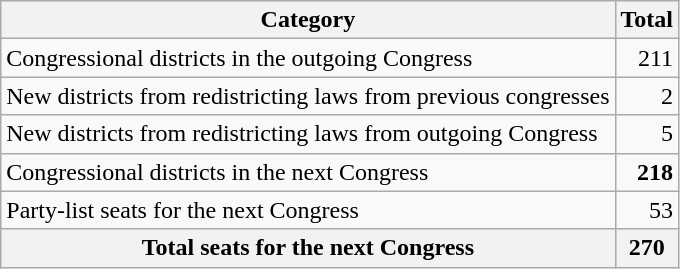<table class="wikitable">
<tr>
<th>Category</th>
<th>Total</th>
</tr>
<tr>
<td>Congressional districts in the outgoing Congress</td>
<td align="right">211</td>
</tr>
<tr>
<td>New districts from redistricting laws from previous congresses</td>
<td align="right">2</td>
</tr>
<tr>
<td>New districts from redistricting laws from outgoing Congress</td>
<td align="right">5</td>
</tr>
<tr>
<td>Congressional districts in the next Congress</td>
<td align="right"><strong>218</strong></td>
</tr>
<tr>
<td>Party-list seats for the next Congress</td>
<td align="right">53</td>
</tr>
<tr>
<th>Total seats for the next Congress</th>
<th align="right">270</th>
</tr>
</table>
